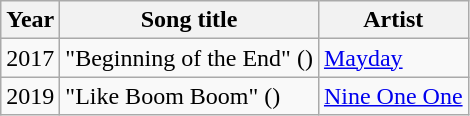<table class="wikitable sortable">
<tr>
<th>Year</th>
<th>Song title</th>
<th>Artist</th>
</tr>
<tr>
<td>2017</td>
<td>"Beginning of the End" ()</td>
<td><a href='#'>Mayday</a></td>
</tr>
<tr>
<td>2019</td>
<td>"Like Boom Boom" ()</td>
<td><a href='#'>Nine One One</a></td>
</tr>
</table>
